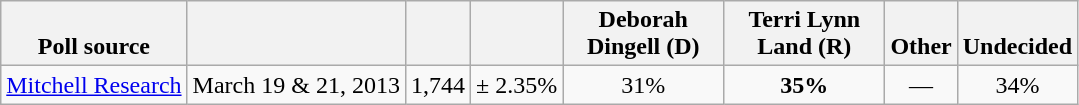<table class="wikitable" style="text-align:center">
<tr valign= bottom>
<th>Poll source</th>
<th></th>
<th></th>
<th></th>
<th style="width:100px;">Deborah<br>Dingell (D)</th>
<th style="width:100px;">Terri Lynn<br>Land (R)</th>
<th>Other</th>
<th>Undecided</th>
</tr>
<tr>
<td align=left><a href='#'>Mitchell Research</a></td>
<td>March 19 & 21, 2013</td>
<td>1,744</td>
<td>± 2.35%</td>
<td>31%</td>
<td><strong>35%</strong></td>
<td>—</td>
<td>34%</td>
</tr>
</table>
